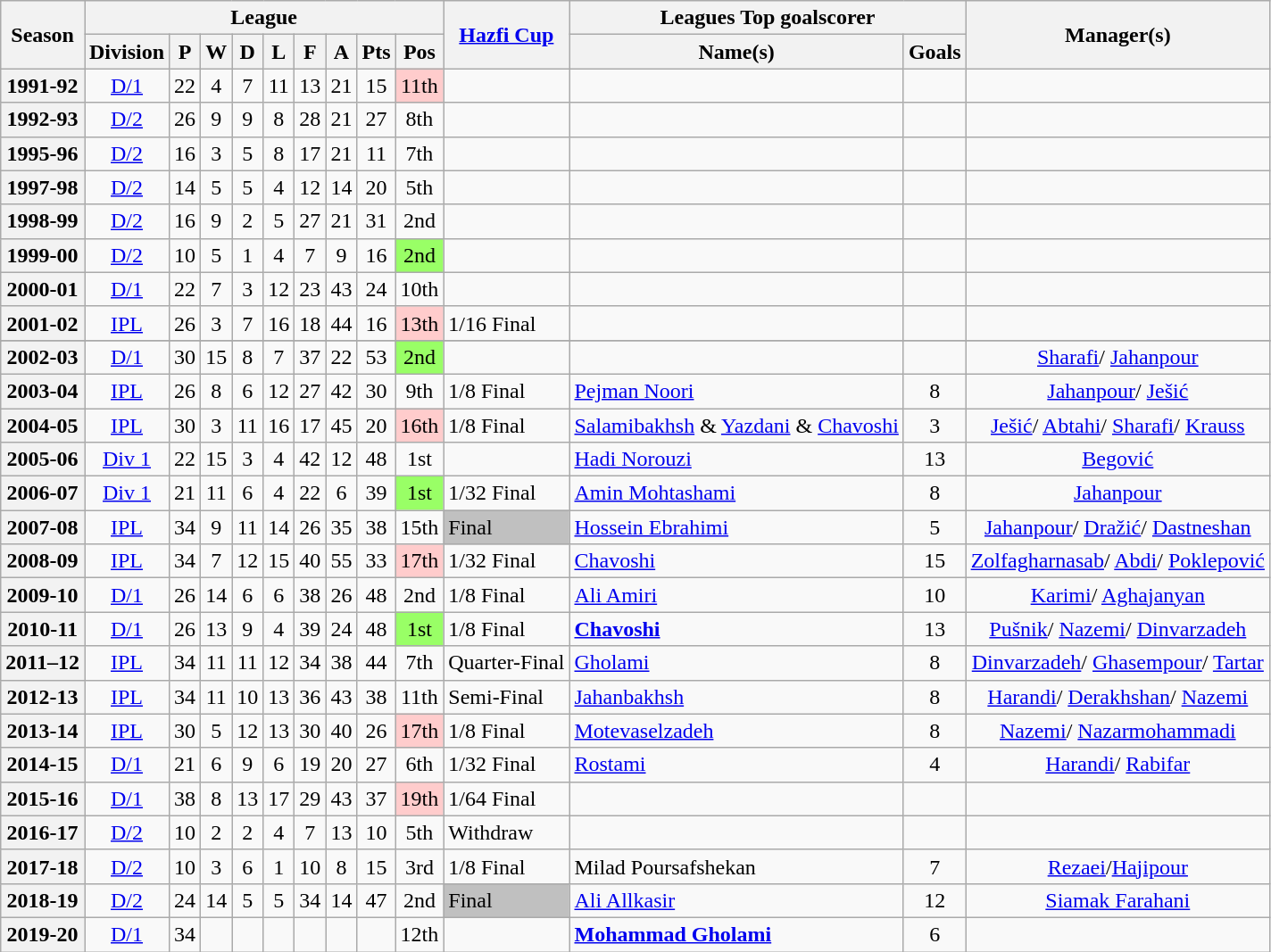<table class="wikitable" style="text-align: center">
<tr>
<th rowspan=2>Season</th>
<th colspan=9>League</th>
<th rowspan=2><a href='#'>Hazfi Cup</a></th>
<th colspan=2>Leagues Top goalscorer</th>
<th rowspan=2>Manager(s)</th>
</tr>
<tr>
<th>Division</th>
<th>P</th>
<th>W</th>
<th>D</th>
<th>L</th>
<th>F</th>
<th>A</th>
<th>Pts</th>
<th>Pos</th>
<th>Name(s)</th>
<th>Goals</th>
</tr>
<tr>
<th>1991-92</th>
<td><a href='#'>D/1</a></td>
<td>22</td>
<td>4</td>
<td>7</td>
<td>11</td>
<td>13</td>
<td>21</td>
<td>15</td>
<td bgcolor=FFCCCC>11th</td>
<td></td>
<td></td>
<td></td>
<td></td>
</tr>
<tr>
<th>1992-93</th>
<td><a href='#'>D/2</a></td>
<td>26</td>
<td>9</td>
<td>9</td>
<td>8</td>
<td>28</td>
<td>21</td>
<td>27</td>
<td>8th</td>
<td></td>
<td></td>
<td></td>
<td></td>
</tr>
<tr>
<th>1995-96</th>
<td><a href='#'>D/2</a></td>
<td>16</td>
<td>3</td>
<td>5</td>
<td>8</td>
<td>17</td>
<td>21</td>
<td>11</td>
<td>7th</td>
<td></td>
<td></td>
<td></td>
<td></td>
</tr>
<tr>
<th>1997-98</th>
<td><a href='#'>D/2</a></td>
<td>14</td>
<td>5</td>
<td>5</td>
<td>4</td>
<td>12</td>
<td>14</td>
<td>20</td>
<td>5th</td>
<td></td>
<td></td>
<td></td>
<td></td>
</tr>
<tr>
<th>1998-99</th>
<td><a href='#'>D/2</a></td>
<td>16</td>
<td>9</td>
<td>2</td>
<td>5</td>
<td>27</td>
<td>21</td>
<td>31</td>
<td>2nd</td>
<td></td>
<td></td>
<td></td>
<td></td>
</tr>
<tr>
<th>1999-00</th>
<td><a href='#'>D/2</a></td>
<td>10</td>
<td>5</td>
<td>1</td>
<td>4</td>
<td>7</td>
<td>9</td>
<td>16</td>
<td bgcolor=99FF66>2nd</td>
<td></td>
<td></td>
<td></td>
<td></td>
</tr>
<tr>
<th>2000-01</th>
<td><a href='#'>D/1</a></td>
<td>22</td>
<td>7</td>
<td>3</td>
<td>12</td>
<td>23</td>
<td>43</td>
<td>24</td>
<td>10th</td>
<td></td>
<td></td>
<td></td>
<td></td>
</tr>
<tr>
<th>2001-02</th>
<td><a href='#'>IPL</a></td>
<td>26</td>
<td>3</td>
<td>7</td>
<td>16</td>
<td>18</td>
<td>44</td>
<td>16</td>
<td bgcolor=FFCCCC>13th</td>
<td align=left>1/16 Final</td>
<td></td>
<td></td>
<td></td>
</tr>
<tr>
</tr>
<tr>
<th>2002-03</th>
<td><a href='#'>D/1</a></td>
<td>30</td>
<td>15</td>
<td>8</td>
<td>7</td>
<td>37</td>
<td>22</td>
<td>53</td>
<td bgcolor=99FF66>2nd</td>
<td align=left></td>
<td align=left></td>
<td></td>
<td><a href='#'>Sharafi</a>/ <a href='#'>Jahanpour</a></td>
</tr>
<tr>
<th>2003-04</th>
<td><a href='#'>IPL</a></td>
<td>26</td>
<td>8</td>
<td>6</td>
<td>12</td>
<td>27</td>
<td>42</td>
<td>30</td>
<td>9th</td>
<td align=left>1/8 Final</td>
<td align=left><a href='#'>Pejman Noori</a></td>
<td>8</td>
<td><a href='#'>Jahanpour</a>/ <a href='#'>Ješić</a></td>
</tr>
<tr>
<th>2004-05</th>
<td><a href='#'>IPL</a></td>
<td>30</td>
<td>3</td>
<td>11</td>
<td>16</td>
<td>17</td>
<td>45</td>
<td>20</td>
<td bgcolor=FFCCCC>16th</td>
<td align=left>1/8 Final</td>
<td align=left><a href='#'>Salamibakhsh</a> & <a href='#'>Yazdani</a> & <a href='#'>Chavoshi</a></td>
<td>3</td>
<td><a href='#'>Ješić</a>/ <a href='#'>Abtahi</a>/ <a href='#'>Sharafi</a>/ <a href='#'>Krauss</a></td>
</tr>
<tr>
<th>2005-06</th>
<td><a href='#'>Div 1</a></td>
<td>22</td>
<td>15</td>
<td>3</td>
<td>4</td>
<td>42</td>
<td>12</td>
<td>48</td>
<td>1st</td>
<td align=left></td>
<td align=left><a href='#'>Hadi Norouzi</a></td>
<td>13</td>
<td><a href='#'>Begović</a></td>
</tr>
<tr>
<th>2006-07</th>
<td><a href='#'>Div 1</a></td>
<td>21</td>
<td>11</td>
<td>6</td>
<td>4</td>
<td>22</td>
<td>6</td>
<td>39</td>
<td bgcolor=99FF66>1st</td>
<td align=left>1/32 Final</td>
<td align=left><a href='#'>Amin Mohtashami</a></td>
<td>8</td>
<td><a href='#'>Jahanpour</a></td>
</tr>
<tr>
<th>2007-08</th>
<td><a href='#'>IPL</a></td>
<td>34</td>
<td>9</td>
<td>11</td>
<td>14</td>
<td>26</td>
<td>35</td>
<td>38</td>
<td>15th</td>
<td align=left bgcolor=silver>Final</td>
<td align=left><a href='#'>Hossein Ebrahimi</a></td>
<td>5</td>
<td><a href='#'>Jahanpour</a>/ <a href='#'>Dražić</a>/ <a href='#'>Dastneshan</a></td>
</tr>
<tr>
<th>2008-09</th>
<td><a href='#'>IPL</a></td>
<td>34</td>
<td>7</td>
<td>12</td>
<td>15</td>
<td>40</td>
<td>55</td>
<td>33</td>
<td bgcolor=FFCCCC>17th</td>
<td align=left>1/32 Final</td>
<td align=left><a href='#'>Chavoshi</a></td>
<td>15</td>
<td><a href='#'>Zolfagharnasab</a>/ <a href='#'>Abdi</a>/ <a href='#'>Poklepović</a></td>
</tr>
<tr>
<th>2009-10</th>
<td><a href='#'>D/1</a></td>
<td>26</td>
<td>14</td>
<td>6</td>
<td>6</td>
<td>38</td>
<td>26</td>
<td>48</td>
<td>2nd</td>
<td align=left>1/8 Final</td>
<td align=left><a href='#'>Ali Amiri</a></td>
<td>10</td>
<td><a href='#'>Karimi</a>/ <a href='#'>Aghajanyan</a></td>
</tr>
<tr>
<th>2010-11</th>
<td><a href='#'>D/1</a></td>
<td>26</td>
<td>13</td>
<td>9</td>
<td>4</td>
<td>39</td>
<td>24</td>
<td>48</td>
<td bgcolor=99FF66>1st</td>
<td align=left>1/8 Final</td>
<td align=left><strong><a href='#'>Chavoshi</a></strong></td>
<td>13</td>
<td><a href='#'>Pušnik</a>/ <a href='#'>Nazemi</a>/ <a href='#'>Dinvarzadeh</a></td>
</tr>
<tr>
<th>2011–12</th>
<td><a href='#'>IPL</a></td>
<td>34</td>
<td>11</td>
<td>11</td>
<td>12</td>
<td>34</td>
<td>38</td>
<td>44</td>
<td>7th</td>
<td align=left>Quarter-Final</td>
<td align=left><a href='#'>Gholami</a></td>
<td>8</td>
<td><a href='#'>Dinvarzadeh</a>/ <a href='#'>Ghasempour</a>/ <a href='#'>Tartar</a></td>
</tr>
<tr>
<th>2012-13</th>
<td><a href='#'>IPL</a></td>
<td>34</td>
<td>11</td>
<td>10</td>
<td>13</td>
<td>36</td>
<td>43</td>
<td>38</td>
<td>11th</td>
<td align=left>Semi-Final</td>
<td align=left><a href='#'>Jahanbakhsh</a></td>
<td>8</td>
<td><a href='#'>Harandi</a>/ <a href='#'>Derakhshan</a>/ <a href='#'>Nazemi</a></td>
</tr>
<tr>
<th>2013-14</th>
<td><a href='#'>IPL</a></td>
<td>30</td>
<td>5</td>
<td>12</td>
<td>13</td>
<td>30</td>
<td>40</td>
<td>26</td>
<td bgcolor=FFCCCC>17th</td>
<td align=left>1/8 Final</td>
<td align=left><a href='#'>Motevaselzadeh</a></td>
<td>8</td>
<td><a href='#'>Nazemi</a>/ <a href='#'>Nazarmohammadi</a></td>
</tr>
<tr>
<th>2014-15</th>
<td><a href='#'>D/1</a></td>
<td>21</td>
<td>6</td>
<td>9</td>
<td>6</td>
<td>19</td>
<td>20</td>
<td>27</td>
<td>6th</td>
<td align=left>1/32 Final</td>
<td align=left><a href='#'>Rostami</a></td>
<td>4</td>
<td><a href='#'>Harandi</a>/ <a href='#'>Rabifar</a></td>
</tr>
<tr>
<th>2015-16</th>
<td><a href='#'>D/1</a></td>
<td>38</td>
<td>8</td>
<td>13</td>
<td>17</td>
<td>29</td>
<td>43</td>
<td>37</td>
<td bgcolor=FFCCCC>19th</td>
<td align=left>1/64 Final</td>
<td></td>
<td></td>
<td></td>
</tr>
<tr>
<th>2016-17</th>
<td><a href='#'>D/2</a></td>
<td>10</td>
<td>2</td>
<td>2</td>
<td>4</td>
<td>7</td>
<td>13</td>
<td>10</td>
<td>5th</td>
<td align=left>Withdraw</td>
<td></td>
<td></td>
<td></td>
</tr>
<tr>
<th>2017-18</th>
<td><a href='#'>D/2</a></td>
<td>10</td>
<td>3</td>
<td>6</td>
<td>1</td>
<td>10</td>
<td>8</td>
<td>15</td>
<td>3rd</td>
<td align=left>1/8 Final</td>
<td align=left>Milad Poursafshekan</td>
<td>7</td>
<td><a href='#'>Rezaei</a>/<a href='#'>Hajipour</a></td>
</tr>
<tr>
<th>2018-19</th>
<td><a href='#'>D/2</a></td>
<td>24</td>
<td>14</td>
<td>5</td>
<td>5</td>
<td>34</td>
<td>14</td>
<td>47</td>
<td>2nd</td>
<td align=left bgcolor=silver>Final</td>
<td align=left><a href='#'>Ali Allkasir</a></td>
<td>12</td>
<td><a href='#'>Siamak Farahani</a></td>
</tr>
<tr>
<th>2019-20</th>
<td><a href='#'>D/1</a></td>
<td>34</td>
<td></td>
<td></td>
<td></td>
<td></td>
<td></td>
<td></td>
<td>12th</td>
<td></td>
<td align=left><strong><a href='#'>Mohammad Gholami</a></strong></td>
<td>6</td>
<td></td>
</tr>
</table>
